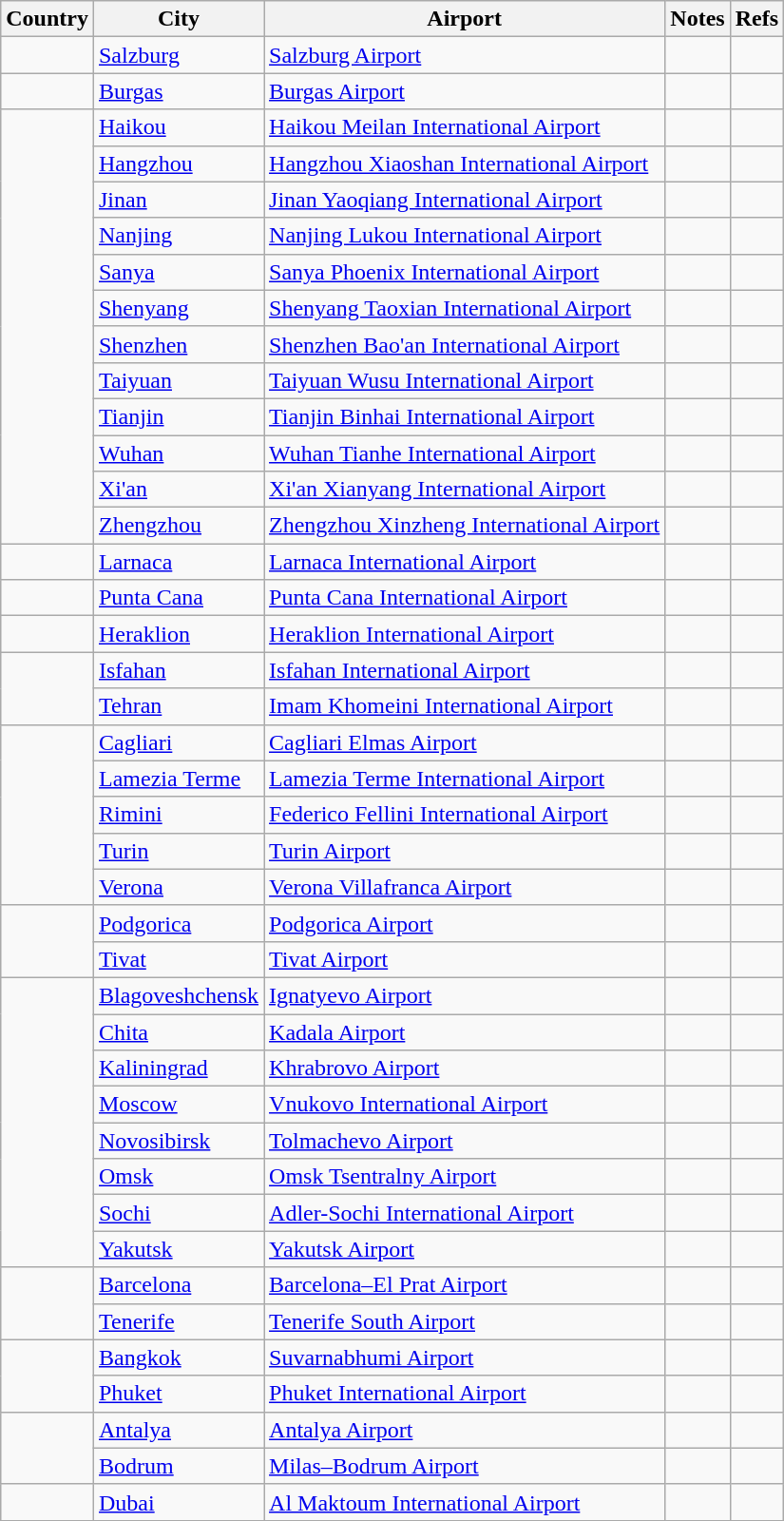<table class="sortable wikitable">
<tr>
<th>Country</th>
<th>City</th>
<th>Airport</th>
<th>Notes</th>
<th>Refs</th>
</tr>
<tr>
<td></td>
<td><a href='#'>Salzburg</a></td>
<td><a href='#'>Salzburg Airport</a></td>
<td></td>
<td align=center></td>
</tr>
<tr>
<td></td>
<td><a href='#'>Burgas</a></td>
<td><a href='#'>Burgas Airport</a></td>
<td></td>
<td align=center></td>
</tr>
<tr>
<td rowspan="12"></td>
<td><a href='#'>Haikou</a></td>
<td><a href='#'>Haikou Meilan International Airport</a></td>
<td></td>
<td align=center></td>
</tr>
<tr>
<td><a href='#'>Hangzhou</a></td>
<td><a href='#'>Hangzhou Xiaoshan International Airport</a></td>
<td></td>
<td align=center></td>
</tr>
<tr>
<td><a href='#'>Jinan</a></td>
<td><a href='#'>Jinan Yaoqiang International Airport</a></td>
<td></td>
<td align=center></td>
</tr>
<tr>
<td><a href='#'>Nanjing</a></td>
<td><a href='#'>Nanjing Lukou International Airport</a></td>
<td></td>
<td align=center></td>
</tr>
<tr>
<td><a href='#'>Sanya</a></td>
<td><a href='#'>Sanya Phoenix International Airport</a></td>
<td></td>
<td align=center></td>
</tr>
<tr>
<td><a href='#'>Shenyang</a></td>
<td><a href='#'>Shenyang Taoxian International Airport</a></td>
<td></td>
<td align=center></td>
</tr>
<tr>
<td><a href='#'>Shenzhen</a></td>
<td><a href='#'>Shenzhen Bao'an International Airport</a></td>
<td></td>
<td align=center></td>
</tr>
<tr>
<td><a href='#'>Taiyuan</a></td>
<td><a href='#'>Taiyuan Wusu International Airport</a></td>
<td></td>
<td align=center></td>
</tr>
<tr>
<td><a href='#'>Tianjin</a></td>
<td><a href='#'>Tianjin Binhai International Airport</a></td>
<td></td>
<td align=center></td>
</tr>
<tr>
<td><a href='#'>Wuhan</a></td>
<td><a href='#'>Wuhan Tianhe International Airport</a></td>
<td></td>
<td align=center></td>
</tr>
<tr>
<td><a href='#'>Xi'an</a></td>
<td><a href='#'>Xi'an Xianyang International Airport</a></td>
<td></td>
<td align=center></td>
</tr>
<tr>
<td><a href='#'>Zhengzhou</a></td>
<td><a href='#'>Zhengzhou Xinzheng International Airport</a></td>
<td></td>
<td align=center></td>
</tr>
<tr>
<td></td>
<td><a href='#'>Larnaca</a></td>
<td><a href='#'>Larnaca International Airport</a></td>
<td></td>
<td align=center></td>
</tr>
<tr>
<td></td>
<td><a href='#'>Punta Cana</a></td>
<td><a href='#'>Punta Cana International Airport</a></td>
<td></td>
<td align=center></td>
</tr>
<tr>
<td></td>
<td><a href='#'>Heraklion</a></td>
<td><a href='#'>Heraklion International Airport</a></td>
<td></td>
<td align=center></td>
</tr>
<tr>
<td rowspan="2"></td>
<td><a href='#'>Isfahan</a></td>
<td><a href='#'>Isfahan International Airport</a></td>
<td></td>
<td align=center></td>
</tr>
<tr>
<td><a href='#'>Tehran</a></td>
<td><a href='#'>Imam Khomeini International Airport</a></td>
<td></td>
<td align=center></td>
</tr>
<tr>
<td rowspan="5"></td>
<td><a href='#'>Cagliari</a></td>
<td><a href='#'>Cagliari Elmas Airport</a></td>
<td></td>
<td align=center></td>
</tr>
<tr>
<td><a href='#'>Lamezia Terme</a></td>
<td><a href='#'>Lamezia Terme International Airport</a></td>
<td></td>
<td align=center></td>
</tr>
<tr>
<td><a href='#'>Rimini</a></td>
<td><a href='#'>Federico Fellini International Airport</a></td>
<td></td>
<td align=center></td>
</tr>
<tr>
<td><a href='#'>Turin</a></td>
<td><a href='#'>Turin Airport</a></td>
<td></td>
<td align=center></td>
</tr>
<tr>
<td><a href='#'>Verona</a></td>
<td><a href='#'>Verona Villafranca Airport</a></td>
<td></td>
<td align=center></td>
</tr>
<tr>
<td rowspan="2"></td>
<td><a href='#'>Podgorica</a></td>
<td><a href='#'>Podgorica Airport</a></td>
<td></td>
<td align=center></td>
</tr>
<tr>
<td><a href='#'>Tivat</a></td>
<td><a href='#'>Tivat Airport</a></td>
<td></td>
<td align=center></td>
</tr>
<tr>
<td rowspan="8"></td>
<td><a href='#'>Blagoveshchensk</a></td>
<td><a href='#'>Ignatyevo Airport</a></td>
<td></td>
<td align=center></td>
</tr>
<tr>
<td><a href='#'>Chita</a></td>
<td><a href='#'>Kadala Airport</a></td>
<td></td>
<td align=center></td>
</tr>
<tr>
<td><a href='#'>Kaliningrad</a></td>
<td><a href='#'>Khrabrovo Airport</a></td>
<td></td>
<td align=center></td>
</tr>
<tr>
<td><a href='#'>Moscow</a></td>
<td><a href='#'>Vnukovo International Airport</a></td>
<td></td>
<td align=center></td>
</tr>
<tr>
<td><a href='#'>Novosibirsk</a></td>
<td><a href='#'>Tolmachevo Airport</a></td>
<td align=center></td>
<td align=center></td>
</tr>
<tr>
<td><a href='#'>Omsk</a></td>
<td><a href='#'>Omsk Tsentralny Airport</a></td>
<td align=center></td>
<td align=center></td>
</tr>
<tr>
<td><a href='#'>Sochi</a></td>
<td><a href='#'>Adler-Sochi International Airport</a></td>
<td></td>
<td align=center></td>
</tr>
<tr>
<td><a href='#'>Yakutsk</a></td>
<td><a href='#'>Yakutsk Airport</a></td>
<td></td>
<td align=center></td>
</tr>
<tr>
<td rowspan="2"></td>
<td><a href='#'>Barcelona</a></td>
<td><a href='#'>Barcelona–El Prat Airport</a></td>
<td></td>
<td align=center></td>
</tr>
<tr>
<td><a href='#'>Tenerife</a></td>
<td><a href='#'>Tenerife South Airport</a></td>
<td></td>
<td align=center></td>
</tr>
<tr>
<td rowspan="2"></td>
<td><a href='#'>Bangkok</a></td>
<td><a href='#'>Suvarnabhumi Airport</a></td>
<td></td>
<td align=center></td>
</tr>
<tr>
<td><a href='#'>Phuket</a></td>
<td><a href='#'>Phuket International Airport</a></td>
<td></td>
<td align=center></td>
</tr>
<tr>
<td rowspan="2"></td>
<td><a href='#'>Antalya</a></td>
<td><a href='#'>Antalya Airport</a></td>
<td></td>
<td align=center></td>
</tr>
<tr>
<td><a href='#'>Bodrum</a></td>
<td><a href='#'>Milas–Bodrum Airport</a></td>
<td></td>
<td align=center></td>
</tr>
<tr>
<td></td>
<td><a href='#'>Dubai</a></td>
<td><a href='#'>Al Maktoum International Airport</a></td>
<td></td>
<td align=center></td>
</tr>
<tr>
</tr>
</table>
